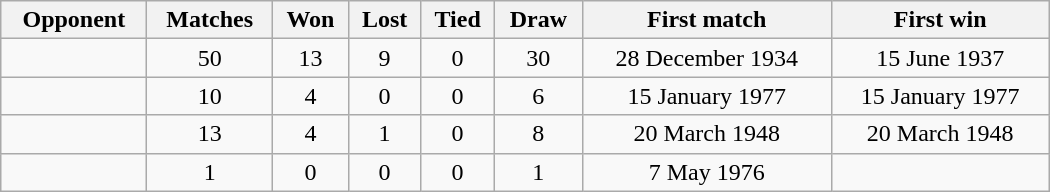<table class="wikitable plainrowheaders sortable" style="text-align: center; width: 700px;">
<tr>
<th>Opponent</th>
<th>Matches</th>
<th>Won</th>
<th>Lost</th>
<th>Tied</th>
<th>Draw</th>
<th>First match</th>
<th>First win</th>
</tr>
<tr>
<td align="left"></td>
<td>50</td>
<td>13</td>
<td>9</td>
<td>0</td>
<td>30</td>
<td>28 December 1934</td>
<td>15 June 1937</td>
</tr>
<tr>
<td align="left"></td>
<td>10</td>
<td>4</td>
<td>0</td>
<td>0</td>
<td>6</td>
<td>15 January 1977</td>
<td>15 January 1977</td>
</tr>
<tr>
<td align="left"></td>
<td>13</td>
<td>4</td>
<td>1</td>
<td>0</td>
<td>8</td>
<td>20 March 1948</td>
<td>20 March 1948</td>
</tr>
<tr>
<td align="left"></td>
<td>1</td>
<td>0</td>
<td>0</td>
<td>0</td>
<td>1</td>
<td>7 May 1976</td>
<td></td>
</tr>
</table>
